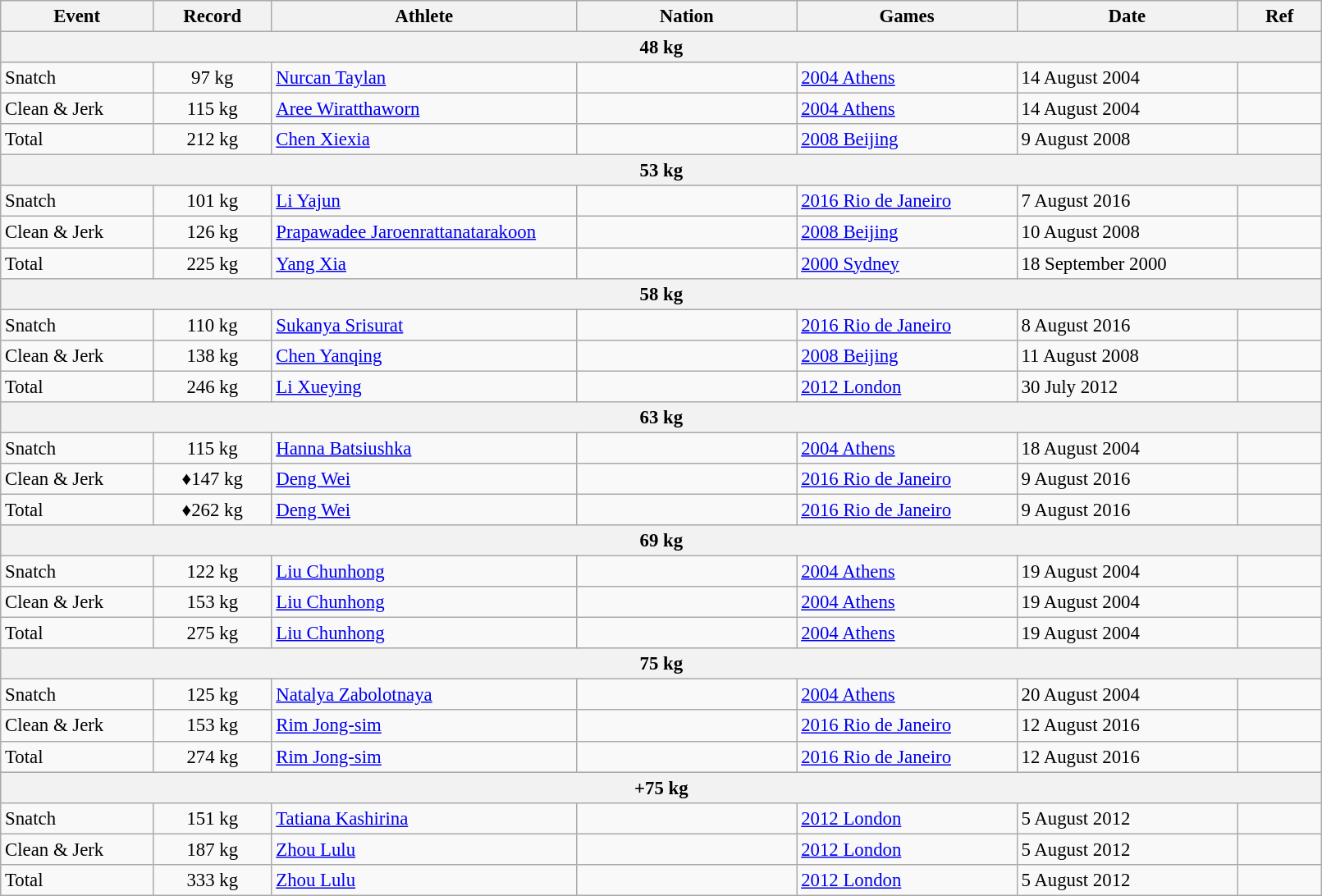<table class="wikitable" style="font-size:95%; width: 85%;">
<tr>
<th width=9%>Event</th>
<th width=7%>Record</th>
<th width=18%>Athlete</th>
<th width=13%>Nation</th>
<th width=13%>Games</th>
<th width=13%>Date</th>
<th width=5%>Ref</th>
</tr>
<tr bgcolor="#DDDDDD">
<th colspan="7">48 kg</th>
</tr>
<tr>
<td>Snatch</td>
<td align="center">97 kg</td>
<td><a href='#'>Nurcan Taylan</a></td>
<td></td>
<td><a href='#'>2004 Athens</a></td>
<td>14 August 2004</td>
<td></td>
</tr>
<tr>
<td>Clean & Jerk</td>
<td align="center">115 kg</td>
<td><a href='#'>Aree Wiratthaworn</a></td>
<td></td>
<td><a href='#'>2004 Athens</a></td>
<td>14 August 2004</td>
<td></td>
</tr>
<tr>
<td>Total</td>
<td align="center">212 kg</td>
<td><a href='#'>Chen Xiexia</a></td>
<td></td>
<td><a href='#'>2008 Beijing</a></td>
<td>9 August 2008</td>
<td></td>
</tr>
<tr bgcolor="#DDDDDD">
<th colspan="7">53 kg</th>
</tr>
<tr>
<td>Snatch</td>
<td align="center">101 kg</td>
<td><a href='#'>Li Yajun</a></td>
<td></td>
<td><a href='#'>2016 Rio de Janeiro</a></td>
<td>7 August 2016</td>
<td></td>
</tr>
<tr>
<td>Clean & Jerk</td>
<td align="center">126 kg</td>
<td><a href='#'>Prapawadee Jaroenrattanatarakoon</a></td>
<td></td>
<td><a href='#'>2008 Beijing</a></td>
<td>10 August 2008</td>
<td></td>
</tr>
<tr>
<td>Total</td>
<td align="center">225 kg</td>
<td><a href='#'>Yang Xia</a></td>
<td></td>
<td><a href='#'>2000 Sydney</a></td>
<td>18 September 2000</td>
<td></td>
</tr>
<tr bgcolor="#DDDDDD">
<th colspan="7">58 kg</th>
</tr>
<tr>
<td>Snatch</td>
<td align="center">110 kg</td>
<td><a href='#'>Sukanya Srisurat</a></td>
<td></td>
<td><a href='#'>2016 Rio de Janeiro</a></td>
<td>8 August 2016</td>
<td></td>
</tr>
<tr>
<td>Clean & Jerk</td>
<td align="center">138 kg</td>
<td><a href='#'>Chen Yanqing</a></td>
<td></td>
<td><a href='#'>2008 Beijing</a></td>
<td>11 August 2008</td>
<td></td>
</tr>
<tr>
<td>Total</td>
<td align="center">246 kg</td>
<td><a href='#'>Li Xueying</a></td>
<td></td>
<td><a href='#'>2012 London</a></td>
<td>30 July 2012</td>
<td></td>
</tr>
<tr bgcolor="#DDDDDD">
<th colspan="7">63 kg</th>
</tr>
<tr>
<td>Snatch</td>
<td align="center">115 kg</td>
<td><a href='#'>Hanna Batsiushka</a></td>
<td></td>
<td><a href='#'>2004 Athens</a></td>
<td>18 August 2004</td>
<td></td>
</tr>
<tr>
<td>Clean & Jerk</td>
<td align="center">♦147 kg</td>
<td><a href='#'>Deng Wei</a></td>
<td></td>
<td><a href='#'>2016 Rio de Janeiro</a></td>
<td>9 August 2016</td>
<td></td>
</tr>
<tr>
<td>Total</td>
<td align="center">♦262 kg</td>
<td><a href='#'>Deng Wei</a></td>
<td></td>
<td><a href='#'>2016 Rio de Janeiro</a></td>
<td>9 August 2016</td>
<td></td>
</tr>
<tr bgcolor="#DDDDDD">
<th colspan="7">69 kg</th>
</tr>
<tr>
<td>Snatch</td>
<td align="center">122 kg</td>
<td><a href='#'>Liu Chunhong</a></td>
<td></td>
<td><a href='#'>2004 Athens</a></td>
<td>19 August 2004</td>
<td></td>
</tr>
<tr>
<td>Clean & Jerk</td>
<td align="center">153 kg</td>
<td><a href='#'>Liu Chunhong</a></td>
<td></td>
<td><a href='#'>2004 Athens</a></td>
<td>19 August 2004</td>
<td></td>
</tr>
<tr>
<td>Total</td>
<td align="center">275 kg</td>
<td><a href='#'>Liu Chunhong</a></td>
<td></td>
<td><a href='#'>2004 Athens</a></td>
<td>19 August 2004</td>
<td></td>
</tr>
<tr bgcolor="#DDDDDD">
<th colspan="7">75 kg</th>
</tr>
<tr>
<td>Snatch</td>
<td align="center">125 kg</td>
<td><a href='#'>Natalya Zabolotnaya</a></td>
<td></td>
<td><a href='#'>2004 Athens</a></td>
<td>20 August 2004</td>
<td></td>
</tr>
<tr>
<td>Clean & Jerk</td>
<td align="center">153 kg</td>
<td><a href='#'>Rim Jong-sim</a></td>
<td></td>
<td><a href='#'>2016 Rio de Janeiro</a></td>
<td>12 August 2016</td>
<td></td>
</tr>
<tr>
<td>Total</td>
<td align="center">274 kg</td>
<td><a href='#'>Rim Jong-sim</a></td>
<td></td>
<td><a href='#'>2016 Rio de Janeiro</a></td>
<td>12 August 2016</td>
<td></td>
</tr>
<tr bgcolor="#DDDDDD">
<th colspan="7">+75 kg</th>
</tr>
<tr>
<td>Snatch</td>
<td align="center">151 kg</td>
<td><a href='#'>Tatiana Kashirina</a></td>
<td></td>
<td><a href='#'>2012 London</a></td>
<td>5 August 2012</td>
<td></td>
</tr>
<tr>
<td>Clean & Jerk</td>
<td align="center">187 kg</td>
<td><a href='#'>Zhou Lulu</a></td>
<td></td>
<td><a href='#'>2012 London</a></td>
<td>5 August 2012</td>
<td></td>
</tr>
<tr>
<td>Total</td>
<td align="center">333 kg</td>
<td><a href='#'>Zhou Lulu</a></td>
<td></td>
<td><a href='#'>2012 London</a></td>
<td>5 August 2012</td>
<td></td>
</tr>
</table>
